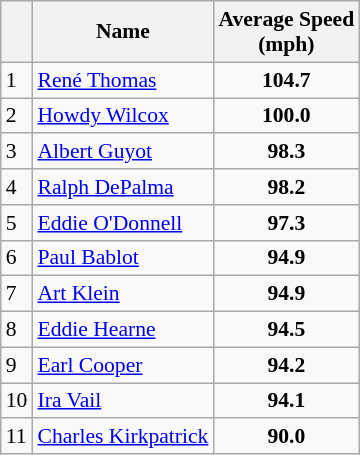<table class="wikitable" style="font-size: 90%;">
<tr align="center">
<th></th>
<th>Name</th>
<th>Average Speed<br>(mph)</th>
</tr>
<tr>
<td>1</td>
<td> <a href='#'>René Thomas</a> <strong></strong></td>
<td align="center"><strong>104.7</strong></td>
</tr>
<tr>
<td>2</td>
<td> <a href='#'>Howdy Wilcox</a></td>
<td align="center"><strong>100.0</strong></td>
</tr>
<tr>
<td>3</td>
<td> <a href='#'>Albert Guyot</a></td>
<td align="center"><strong>98.3</strong></td>
</tr>
<tr>
<td>4</td>
<td> <a href='#'>Ralph DePalma</a> <strong></strong></td>
<td align="center"><strong>98.2</strong></td>
</tr>
<tr>
<td>5</td>
<td> <a href='#'>Eddie O'Donnell</a></td>
<td align="center"><strong>97.3</strong></td>
</tr>
<tr>
<td>6</td>
<td> <a href='#'>Paul Bablot</a> <strong></strong></td>
<td align="center"><strong>94.9</strong></td>
</tr>
<tr>
<td>7</td>
<td> <a href='#'>Art Klein</a></td>
<td align="center"><strong>94.9</strong></td>
</tr>
<tr>
<td>8</td>
<td> <a href='#'>Eddie Hearne</a></td>
<td align="center"><strong>94.5</strong></td>
</tr>
<tr>
<td>9</td>
<td> <a href='#'>Earl Cooper</a></td>
<td align="center"><strong>94.2</strong></td>
</tr>
<tr>
<td>10</td>
<td> <a href='#'>Ira Vail</a> <strong></strong></td>
<td align="center"><strong>94.1</strong></td>
</tr>
<tr>
<td>11</td>
<td> <a href='#'>Charles Kirkpatrick</a> <strong></strong></td>
<td align="center"><strong>90.0</strong></td>
</tr>
</table>
